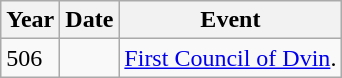<table class="wikitable">
<tr>
<th>Year</th>
<th>Date</th>
<th>Event</th>
</tr>
<tr>
<td>506</td>
<td></td>
<td><a href='#'>First Council of Dvin</a>.</td>
</tr>
</table>
